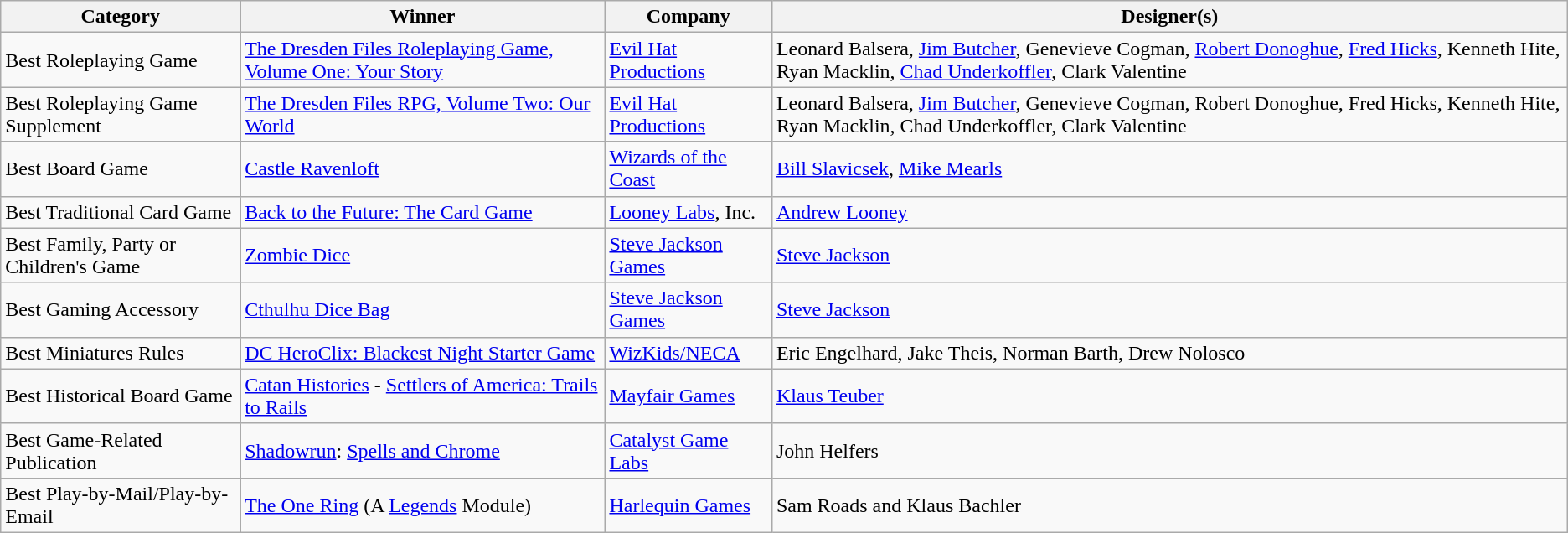<table class="wikitable">
<tr>
<th>Category</th>
<th>Winner</th>
<th>Company</th>
<th>Designer(s)</th>
</tr>
<tr>
<td>Best Roleplaying Game</td>
<td><a href='#'>The Dresden Files Roleplaying Game, Volume One: Your Story</a></td>
<td><a href='#'>Evil Hat Productions</a></td>
<td>Leonard Balsera, <a href='#'>Jim Butcher</a>, Genevieve Cogman, <a href='#'>Robert Donoghue</a>, <a href='#'>Fred Hicks</a>, Kenneth Hite, Ryan Macklin, <a href='#'>Chad Underkoffler</a>, Clark Valentine</td>
</tr>
<tr>
<td>Best Roleplaying Game Supplement</td>
<td><a href='#'>The Dresden Files RPG, Volume Two: Our World</a></td>
<td><a href='#'>Evil Hat Productions</a></td>
<td>Leonard Balsera, <a href='#'>Jim Butcher</a>, Genevieve Cogman, Robert Donoghue, Fred Hicks, Kenneth Hite, Ryan Macklin, Chad Underkoffler, Clark Valentine</td>
</tr>
<tr>
<td>Best Board Game</td>
<td><a href='#'>Castle Ravenloft</a></td>
<td><a href='#'>Wizards of the Coast</a></td>
<td><a href='#'>Bill Slavicsek</a>, <a href='#'>Mike Mearls</a></td>
</tr>
<tr>
<td>Best Traditional Card Game</td>
<td><a href='#'>Back to the Future: The Card Game</a></td>
<td><a href='#'>Looney Labs</a>, Inc.</td>
<td><a href='#'>Andrew Looney</a></td>
</tr>
<tr>
<td>Best Family, Party or Children's Game</td>
<td><a href='#'>Zombie Dice</a></td>
<td><a href='#'>Steve Jackson Games</a></td>
<td><a href='#'>Steve Jackson</a></td>
</tr>
<tr>
<td>Best Gaming Accessory</td>
<td><a href='#'>Cthulhu Dice Bag</a></td>
<td><a href='#'>Steve Jackson Games</a></td>
<td><a href='#'>Steve Jackson</a></td>
</tr>
<tr>
<td>Best Miniatures Rules</td>
<td><a href='#'>DC HeroClix: Blackest Night Starter Game</a></td>
<td><a href='#'>WizKids/NECA</a></td>
<td>Eric Engelhard, Jake Theis, Norman Barth, Drew Nolosco</td>
</tr>
<tr>
<td>Best Historical Board Game</td>
<td><a href='#'>Catan Histories</a> - <a href='#'>Settlers of America: Trails to Rails</a></td>
<td><a href='#'>Mayfair Games</a></td>
<td><a href='#'>Klaus Teuber</a></td>
</tr>
<tr>
<td>Best Game-Related Publication</td>
<td><a href='#'>Shadowrun</a>: <a href='#'>Spells and Chrome</a></td>
<td><a href='#'>Catalyst Game Labs</a></td>
<td>John Helfers</td>
</tr>
<tr>
<td>Best Play-by-Mail/Play-by-Email</td>
<td><a href='#'>The One Ring</a> (A <a href='#'>Legends</a> Module)</td>
<td><a href='#'>Harlequin Games</a></td>
<td>Sam Roads and Klaus Bachler</td>
</tr>
</table>
